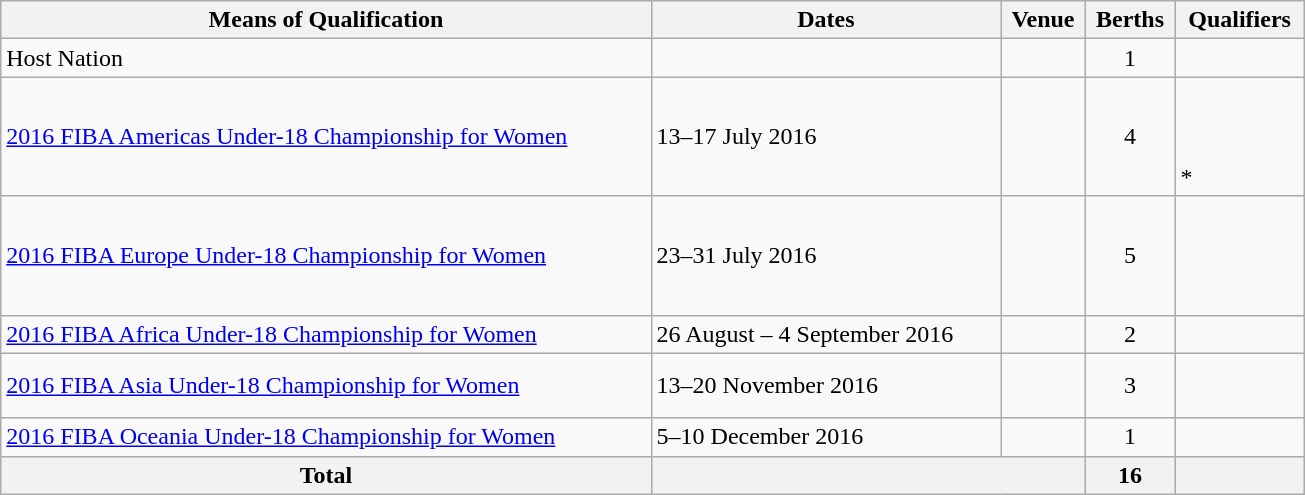<table class="wikitable" style="width:870px;">
<tr>
<th>Means of Qualification</th>
<th>Dates</th>
<th>Venue</th>
<th>Berths</th>
<th>Qualifiers</th>
</tr>
<tr>
<td>Host Nation</td>
<td></td>
<td></td>
<td style="text-align:center;">1</td>
<td></td>
</tr>
<tr>
<td><a href='#'>2016 FIBA Americas Under-18 Championship for Women</a></td>
<td>13–17 July 2016</td>
<td></td>
<td style="text-align:center;">4</td>
<td><br><br><br>* </td>
</tr>
<tr>
<td><a href='#'>2016 FIBA Europe Under-18 Championship for Women</a></td>
<td>23–31 July 2016</td>
<td></td>
<td style="text-align:center;">5</td>
<td><br><br><br><br></td>
</tr>
<tr>
<td><a href='#'>2016 FIBA Africa Under-18 Championship for Women</a></td>
<td>26 August – 4 September 2016</td>
<td></td>
<td style="text-align:center;">2</td>
<td><br></td>
</tr>
<tr>
<td><a href='#'>2016 FIBA Asia Under-18 Championship for Women</a></td>
<td>13–20 November 2016</td>
<td></td>
<td style="text-align:center;">3</td>
<td><br><br></td>
</tr>
<tr>
<td><a href='#'>2016 FIBA Oceania Under-18 Championship for Women</a></td>
<td>5–10 December 2016</td>
<td></td>
<td style="text-align:center;">1</td>
<td></td>
</tr>
<tr>
<th>Total</th>
<th colspan="2"></th>
<th>16</th>
<th></th>
</tr>
</table>
